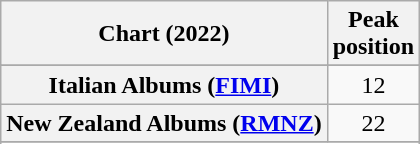<table class="wikitable sortable plainrowheaders" style="text-align:center">
<tr>
<th scope="col">Chart (2022)</th>
<th scope="col">Peak<br>position</th>
</tr>
<tr>
</tr>
<tr>
</tr>
<tr>
</tr>
<tr>
</tr>
<tr>
</tr>
<tr>
</tr>
<tr>
</tr>
<tr>
</tr>
<tr>
</tr>
<tr>
<th scope="row">Italian Albums (<a href='#'>FIMI</a>)</th>
<td>12</td>
</tr>
<tr>
<th scope="row">New Zealand Albums (<a href='#'>RMNZ</a>)</th>
<td>22</td>
</tr>
<tr>
</tr>
<tr>
</tr>
<tr>
</tr>
<tr>
</tr>
<tr>
</tr>
<tr>
</tr>
</table>
